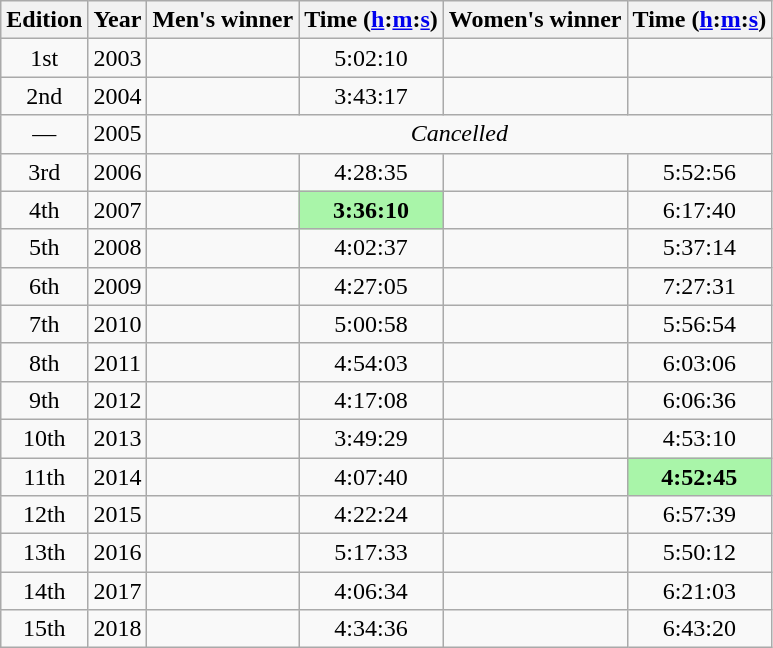<table class="wikitable" style="text-align:center">
<tr>
<th>Edition</th>
<th>Year</th>
<th>Men's winner</th>
<th>Time (<a href='#'>h</a>:<a href='#'>m</a>:<a href='#'>s</a>)</th>
<th>Women's winner</th>
<th>Time (<a href='#'>h</a>:<a href='#'>m</a>:<a href='#'>s</a>)</th>
</tr>
<tr>
<td>1st</td>
<td>2003</td>
<td align=left></td>
<td>5:02:10</td>
<td align=left></td>
<td></td>
</tr>
<tr>
<td>2nd</td>
<td>2004</td>
<td align=left></td>
<td>3:43:17</td>
<td align=left></td>
<td></td>
</tr>
<tr>
<td>—</td>
<td>2005</td>
<td colspan=4><em>Cancelled</em></td>
</tr>
<tr>
<td>3rd</td>
<td>2006</td>
<td align=left></td>
<td>4:28:35</td>
<td align=left></td>
<td>5:52:56</td>
</tr>
<tr>
<td>4th</td>
<td>2007</td>
<td align=left></td>
<td bgcolor=#A9F5A9><strong>3:36:10</strong></td>
<td align=left></td>
<td>6:17:40</td>
</tr>
<tr>
<td>5th</td>
<td>2008</td>
<td align=left></td>
<td>4:02:37</td>
<td align=left></td>
<td>5:37:14</td>
</tr>
<tr>
<td>6th</td>
<td>2009</td>
<td align=left></td>
<td>4:27:05</td>
<td align=left></td>
<td>7:27:31</td>
</tr>
<tr>
<td>7th</td>
<td>2010</td>
<td align=left></td>
<td>5:00:58</td>
<td align=left></td>
<td>5:56:54</td>
</tr>
<tr>
<td>8th</td>
<td>2011</td>
<td align=left></td>
<td>4:54:03</td>
<td align=left></td>
<td>6:03:06</td>
</tr>
<tr>
<td>9th</td>
<td>2012</td>
<td align=left></td>
<td>4:17:08</td>
<td align=left></td>
<td>6:06:36</td>
</tr>
<tr>
<td>10th</td>
<td>2013</td>
<td align=left></td>
<td>3:49:29</td>
<td align=left></td>
<td>4:53:10</td>
</tr>
<tr>
<td>11th</td>
<td>2014</td>
<td align=left></td>
<td>4:07:40</td>
<td align=left></td>
<td bgcolor=#A9F5A9><strong>4:52:45</strong></td>
</tr>
<tr>
<td>12th</td>
<td>2015</td>
<td align=left></td>
<td>4:22:24</td>
<td align=left></td>
<td>6:57:39</td>
</tr>
<tr>
<td>13th</td>
<td>2016</td>
<td align=left></td>
<td>5:17:33</td>
<td align=left></td>
<td>5:50:12</td>
</tr>
<tr>
<td>14th</td>
<td>2017</td>
<td align=left></td>
<td>4:06:34</td>
<td align=left></td>
<td>6:21:03</td>
</tr>
<tr>
<td>15th</td>
<td>2018</td>
<td align=left></td>
<td>4:34:36</td>
<td align=left></td>
<td>6:43:20</td>
</tr>
</table>
